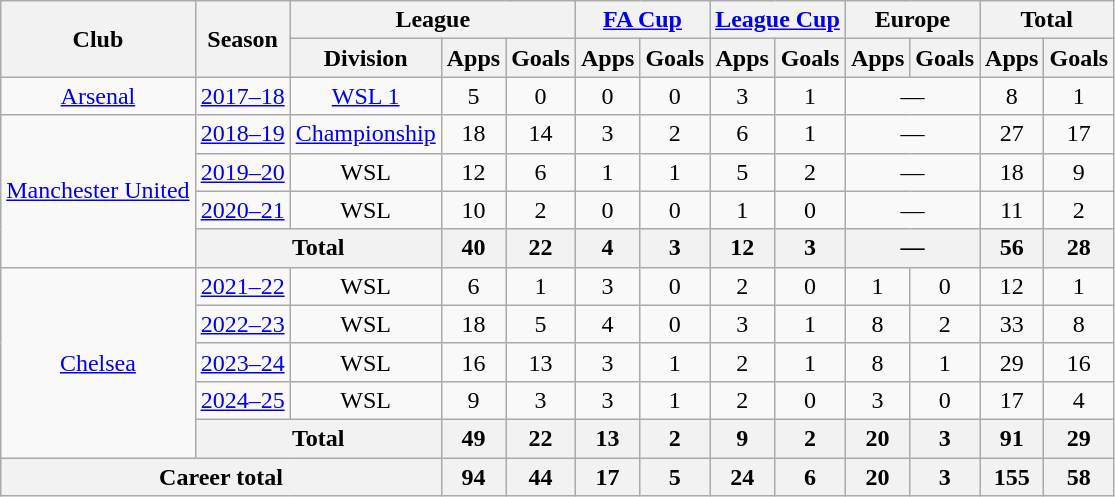<table class="wikitable" style="text-align:center">
<tr>
<th rowspan="2">Club</th>
<th rowspan="2">Season</th>
<th colspan="3">League</th>
<th colspan="2"><a href='#'>FA Cup</a></th>
<th colspan="2"><a href='#'>League Cup</a></th>
<th colspan="2">Europe</th>
<th colspan="2">Total</th>
</tr>
<tr>
<th>Division</th>
<th>Apps</th>
<th>Goals</th>
<th>Apps</th>
<th>Goals</th>
<th>Apps</th>
<th>Goals</th>
<th>Apps</th>
<th>Goals</th>
<th>Apps</th>
<th>Goals</th>
</tr>
<tr>
<td><a href='#'>Arsenal</a></td>
<td><a href='#'>2017–18</a></td>
<td><a href='#'>WSL 1</a></td>
<td>5</td>
<td>0</td>
<td>0</td>
<td>0</td>
<td>3</td>
<td>1</td>
<td colspan="2">—</td>
<td>8</td>
<td>1</td>
</tr>
<tr>
<td rowspan="4"><a href='#'>Manchester United</a></td>
<td><a href='#'>2018–19</a></td>
<td><a href='#'>Championship</a></td>
<td>18</td>
<td>14</td>
<td>3</td>
<td>2</td>
<td>6</td>
<td>1</td>
<td colspan="2">—</td>
<td>27</td>
<td>17</td>
</tr>
<tr>
<td><a href='#'>2019–20</a></td>
<td>WSL</td>
<td>12</td>
<td>6</td>
<td>1</td>
<td>1</td>
<td>5</td>
<td>2</td>
<td colspan="2">—</td>
<td>18</td>
<td>9</td>
</tr>
<tr>
<td><a href='#'>2020–21</a></td>
<td>WSL</td>
<td>10</td>
<td>2</td>
<td>0</td>
<td>0</td>
<td>1</td>
<td>0</td>
<td colspan="2">—</td>
<td>11</td>
<td>2</td>
</tr>
<tr>
<th colspan="2">Total</th>
<th>40</th>
<th>22</th>
<th>4</th>
<th>3</th>
<th>12</th>
<th>3</th>
<th colspan="2">—</th>
<th>56</th>
<th>28</th>
</tr>
<tr>
<td rowspan="5"><a href='#'>Chelsea</a></td>
<td><a href='#'>2021–22</a></td>
<td>WSL</td>
<td>6</td>
<td>1</td>
<td>3</td>
<td>0</td>
<td>2</td>
<td>0</td>
<td>1</td>
<td>0</td>
<td>12</td>
<td>1</td>
</tr>
<tr>
<td><a href='#'>2022–23</a></td>
<td>WSL</td>
<td>18</td>
<td>5</td>
<td>4</td>
<td>0</td>
<td>3</td>
<td>1</td>
<td>8</td>
<td>2</td>
<td>33</td>
<td>8</td>
</tr>
<tr>
<td><a href='#'>2023–24</a></td>
<td>WSL</td>
<td>16</td>
<td>13</td>
<td>3</td>
<td>1</td>
<td>2</td>
<td>1</td>
<td>8</td>
<td>1</td>
<td>29</td>
<td>16</td>
</tr>
<tr>
<td><a href='#'>2024–25</a></td>
<td>WSL</td>
<td>9</td>
<td>3</td>
<td>3</td>
<td>1</td>
<td>2</td>
<td>0</td>
<td>3</td>
<td>0</td>
<td>17</td>
<td>4</td>
</tr>
<tr>
<th colspan="2">Total</th>
<th>49</th>
<th>22</th>
<th>13</th>
<th>2</th>
<th>9</th>
<th>2</th>
<th>20</th>
<th>3</th>
<th>91</th>
<th>29</th>
</tr>
<tr>
<th colspan="3">Career total</th>
<th>94</th>
<th>44</th>
<th>17</th>
<th>5</th>
<th>24</th>
<th>6</th>
<th>20</th>
<th>3</th>
<th>155</th>
<th>58</th>
</tr>
</table>
